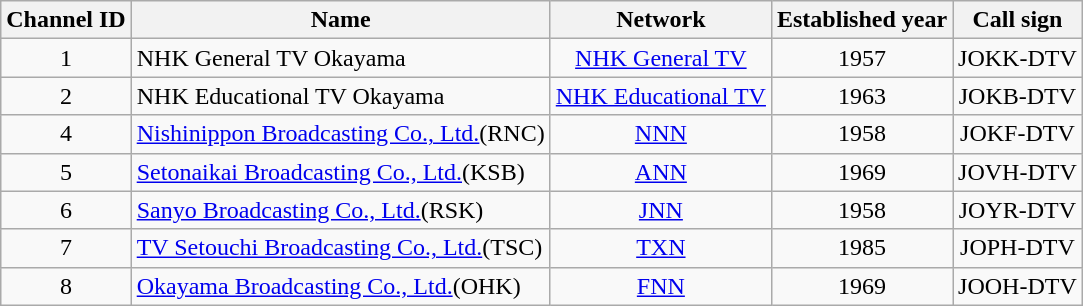<table class=wikitable>
<tr>
<th>Channel ID</th>
<th>Name</th>
<th>Network</th>
<th>Established year</th>
<th>Call sign</th>
</tr>
<tr>
<td align=center>1</td>
<td>NHK General TV Okayama</td>
<td align=center><a href='#'>NHK General TV</a></td>
<td align=center>1957</td>
<td align=center>JOKK-DTV</td>
</tr>
<tr>
<td align=center>2</td>
<td>NHK Educational TV Okayama</td>
<td align=center><a href='#'>NHK Educational TV</a></td>
<td align=center>1963</td>
<td align=center>JOKB-DTV</td>
</tr>
<tr>
<td align=center>4</td>
<td><a href='#'>Nishinippon Broadcasting Co., Ltd.</a>(RNC)</td>
<td align=center><a href='#'>NNN</a></td>
<td align=center>1958</td>
<td align=center>JOKF-DTV</td>
</tr>
<tr>
<td align=center>5</td>
<td><a href='#'>Setonaikai Broadcasting Co., Ltd.</a>(KSB)</td>
<td align=center><a href='#'>ANN</a></td>
<td align=center>1969</td>
<td align=center>JOVH-DTV</td>
</tr>
<tr>
<td align=center>6</td>
<td><a href='#'>Sanyo Broadcasting Co., Ltd.</a>(RSK)</td>
<td align=center><a href='#'>JNN</a></td>
<td align=center>1958</td>
<td align=center>JOYR-DTV</td>
</tr>
<tr>
<td align=center>7</td>
<td><a href='#'>TV Setouchi Broadcasting Co., Ltd.</a>(TSC)</td>
<td align=center><a href='#'>TXN</a></td>
<td align=center>1985</td>
<td align=center>JOPH-DTV</td>
</tr>
<tr>
<td align=center>8</td>
<td><a href='#'>Okayama Broadcasting Co., Ltd.</a>(OHK)</td>
<td align=center><a href='#'>FNN</a></td>
<td align=center>1969</td>
<td align=center>JOOH-DTV</td>
</tr>
</table>
